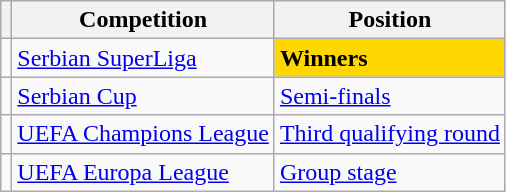<table class="wikitable">
<tr>
<th></th>
<th>Competition</th>
<th>Position</th>
</tr>
<tr>
<td></td>
<td><a href='#'>Serbian SuperLiga</a></td>
<td bgcolor=gold><strong>Winners</strong></td>
</tr>
<tr>
<td></td>
<td><a href='#'>Serbian Cup</a></td>
<td><a href='#'>Semi-finals</a></td>
</tr>
<tr>
<td></td>
<td><a href='#'>UEFA Champions League</a></td>
<td><a href='#'>Third qualifying round</a></td>
</tr>
<tr>
<td></td>
<td><a href='#'>UEFA Europa League</a></td>
<td><a href='#'>Group stage</a></td>
</tr>
</table>
